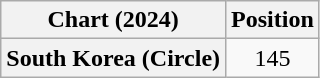<table class="wikitable plainrowheaders" style="text-align:center">
<tr>
<th scope="col">Chart (2024)</th>
<th scope="col">Position</th>
</tr>
<tr>
<th scope="row">South Korea (Circle)</th>
<td>145</td>
</tr>
</table>
